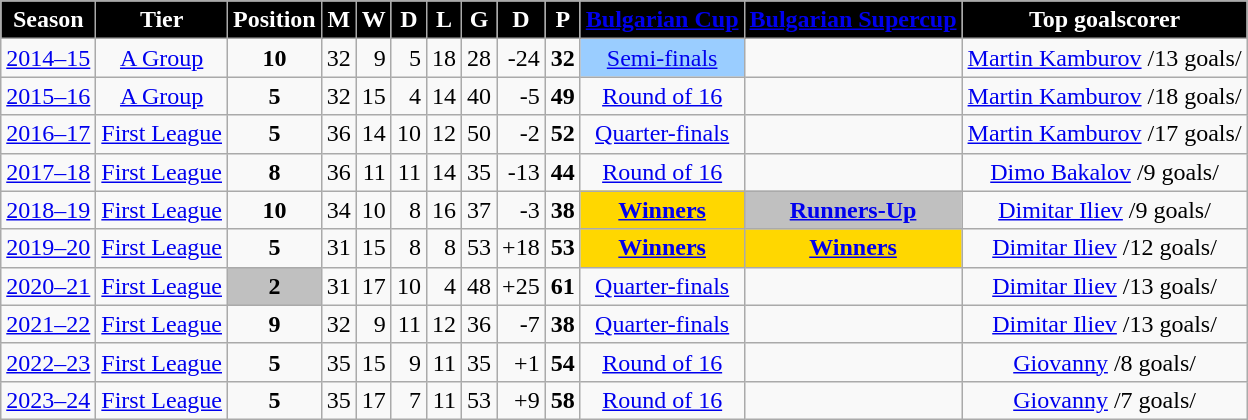<table class="wikitable">
<tr>
<th style="background:black; color:white; text-align:center;">Season</th>
<th style="background:black; color:white; text-align:center;">Tier</th>
<th style="background:black; color:white; text-align:center;">Position</th>
<th style="background:black; color:white; text-align:center;">M</th>
<th style="background:black; color:white; text-align:center;">W</th>
<th style="background:black; color:white; text-align:center;">D</th>
<th style="background:black; color:white; text-align:center;">L</th>
<th style="background:black; color:white; text-align:center;">G</th>
<th style="background:black; color:white; text-align:center;">D</th>
<th style="background:black; color:white; text-align:center;">P</th>
<th style="background:black; color:white; text-align:center;"><a href='#'>Bulgarian Cup</a></th>
<th style="background:black; color:white; text-align:center;"><a href='#'>Bulgarian Supercup</a></th>
<th style="background:black; color:white; text-align:center;">Top goalscorer</th>
</tr>
<tr>
<td><a href='#'>2014–15</a></td>
<td align=center><a href='#'>A Group</a></td>
<td align=center><strong>10</strong></td>
<td align=right>32</td>
<td align=right>9</td>
<td align=right>5</td>
<td align=right>18</td>
<td align=right>28</td>
<td align=right>-24</td>
<td align=right><strong>32</strong></td>
<td align=center bgcolor=#9acdff><a href='#'>Semi-finals</a></td>
<td align=center></td>
<td align=center><a href='#'>Martin Kamburov</a> /13 goals/</td>
</tr>
<tr>
<td><a href='#'>2015–16</a></td>
<td align=center><a href='#'>A Group</a></td>
<td align=center><strong>5</strong></td>
<td align=right>32</td>
<td align=right>15</td>
<td align=right>4</td>
<td align=right>14</td>
<td align=right>40</td>
<td align=right>-5</td>
<td align=right><strong>49</strong></td>
<td align=center><a href='#'>Round of 16</a></td>
<td align=center></td>
<td align=center><a href='#'>Martin Kamburov</a> /18 goals/</td>
</tr>
<tr>
<td><a href='#'>2016–17</a></td>
<td align=center><a href='#'>First League</a></td>
<td align=center><strong>5</strong></td>
<td align=right>36</td>
<td align=right>14</td>
<td align=right>10</td>
<td align=right>12</td>
<td align=right>50</td>
<td align=right>-2</td>
<td align=right><strong>52</strong></td>
<td align=center><a href='#'>Quarter-finals</a></td>
<td align=center></td>
<td align=center><a href='#'>Martin Kamburov</a> /17 goals/</td>
</tr>
<tr>
<td><a href='#'>2017–18</a></td>
<td align=center><a href='#'>First League</a></td>
<td align=center><strong>8</strong></td>
<td align=right>36</td>
<td align=right>11</td>
<td align=right>11</td>
<td align=right>14</td>
<td align=right>35</td>
<td align=right>-13</td>
<td align=right><strong>44</strong></td>
<td align=center><a href='#'>Round of 16</a></td>
<td align=center></td>
<td align=center><a href='#'>Dimo Bakalov</a> /9 goals/</td>
</tr>
<tr>
<td><a href='#'>2018–19</a></td>
<td align=center><a href='#'>First League</a></td>
<td align=center><strong>10</strong></td>
<td align=right>34</td>
<td align=right>10</td>
<td align=right>8</td>
<td align=right>16</td>
<td align=right>37</td>
<td align=right>-3</td>
<td align=right><strong>38</strong></td>
<td align=center bgcolor=gold><strong><a href='#'>Winners</a></strong></td>
<td align=center bgcolor=silver><strong><a href='#'>Runners-Up</a></strong></td>
<td align=center><a href='#'>Dimitar Iliev</a> /9 goals/</td>
</tr>
<tr>
<td><a href='#'>2019–20</a></td>
<td align=center><a href='#'>First League</a></td>
<td align=center><strong>5</strong></td>
<td align=right>31</td>
<td align=right>15</td>
<td align=right>8</td>
<td align=right>8</td>
<td align=right>53</td>
<td align=right>+18</td>
<td align=right><strong>53</strong></td>
<td align=center bgcolor=gold><strong><a href='#'>Winners</a></strong></td>
<td align=center bgcolor=gold><strong><a href='#'>Winners</a></strong></td>
<td align=center><a href='#'>Dimitar Iliev</a> /12 goals/</td>
</tr>
<tr>
<td><a href='#'>2020–21</a></td>
<td align=center><a href='#'>First League</a></td>
<td align=center bgcolor=silver><strong>2</strong></td>
<td align=right>31</td>
<td align=right>17</td>
<td align=right>10</td>
<td align=right>4</td>
<td align=right>48</td>
<td align=right>+25</td>
<td align=right><strong>61</strong></td>
<td align=center><a href='#'>Quarter-finals</a></td>
<td align=center></td>
<td align=center><a href='#'>Dimitar Iliev</a> /13 goals/</td>
</tr>
<tr>
<td><a href='#'>2021–22</a></td>
<td align=center><a href='#'>First League</a></td>
<td align=center><strong>9</strong></td>
<td align=right>32</td>
<td align=right>9</td>
<td align=right>11</td>
<td align=right>12</td>
<td align=right>36</td>
<td align=right>-7</td>
<td align=right><strong>38</strong></td>
<td align=center><a href='#'>Quarter-finals</a></td>
<td align=center></td>
<td align=center><a href='#'>Dimitar Iliev</a> /13 goals/</td>
</tr>
<tr>
<td><a href='#'>2022–23</a></td>
<td align=center><a href='#'>First League</a></td>
<td align=center><strong>5</strong></td>
<td align=right>35</td>
<td align=right>15</td>
<td align=right>9</td>
<td align=right>11</td>
<td align=right>35</td>
<td align=right>+1</td>
<td align=right><strong>54</strong></td>
<td align=center><a href='#'>Round of 16</a></td>
<td align=center></td>
<td align=center><a href='#'>Giovanny</a> /8 goals/</td>
</tr>
<tr>
<td><a href='#'>2023–24</a></td>
<td align=center><a href='#'>First League</a></td>
<td align=center><strong>5</strong></td>
<td align=right>35</td>
<td align=right>17</td>
<td align=right>7</td>
<td align=right>11</td>
<td align=right>53</td>
<td align=right>+9</td>
<td align=right><strong>58</strong></td>
<td align=center><a href='#'>Round of 16</a></td>
<td align=center></td>
<td align=center><a href='#'>Giovanny</a> /7 goals/</td>
</tr>
</table>
